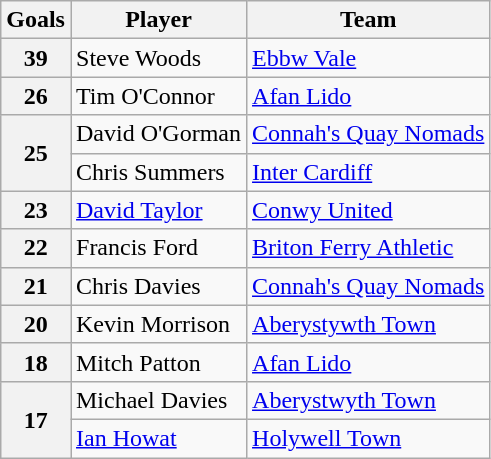<table class="wikitable">
<tr>
<th>Goals</th>
<th>Player</th>
<th>Team</th>
</tr>
<tr>
<th>39</th>
<td>Steve Woods</td>
<td><a href='#'>Ebbw Vale</a></td>
</tr>
<tr>
<th>26</th>
<td>Tim O'Connor</td>
<td><a href='#'>Afan Lido</a></td>
</tr>
<tr>
<th rowspan=2>25</th>
<td>David O'Gorman</td>
<td><a href='#'>Connah's Quay Nomads</a></td>
</tr>
<tr>
<td>Chris Summers</td>
<td><a href='#'>Inter Cardiff</a></td>
</tr>
<tr>
<th>23</th>
<td><a href='#'>David Taylor</a></td>
<td><a href='#'>Conwy United</a></td>
</tr>
<tr>
<th>22</th>
<td>Francis Ford</td>
<td><a href='#'>Briton Ferry Athletic</a></td>
</tr>
<tr>
<th>21</th>
<td>Chris Davies</td>
<td><a href='#'>Connah's Quay Nomads</a></td>
</tr>
<tr>
<th>20</th>
<td>Kevin Morrison</td>
<td><a href='#'>Aberystywth Town</a></td>
</tr>
<tr>
<th>18</th>
<td>Mitch Patton</td>
<td><a href='#'>Afan Lido</a></td>
</tr>
<tr>
<th rowspan=2>17</th>
<td>Michael Davies</td>
<td><a href='#'>Aberystwyth Town</a></td>
</tr>
<tr>
<td><a href='#'>Ian Howat</a></td>
<td><a href='#'>Holywell Town</a></td>
</tr>
</table>
